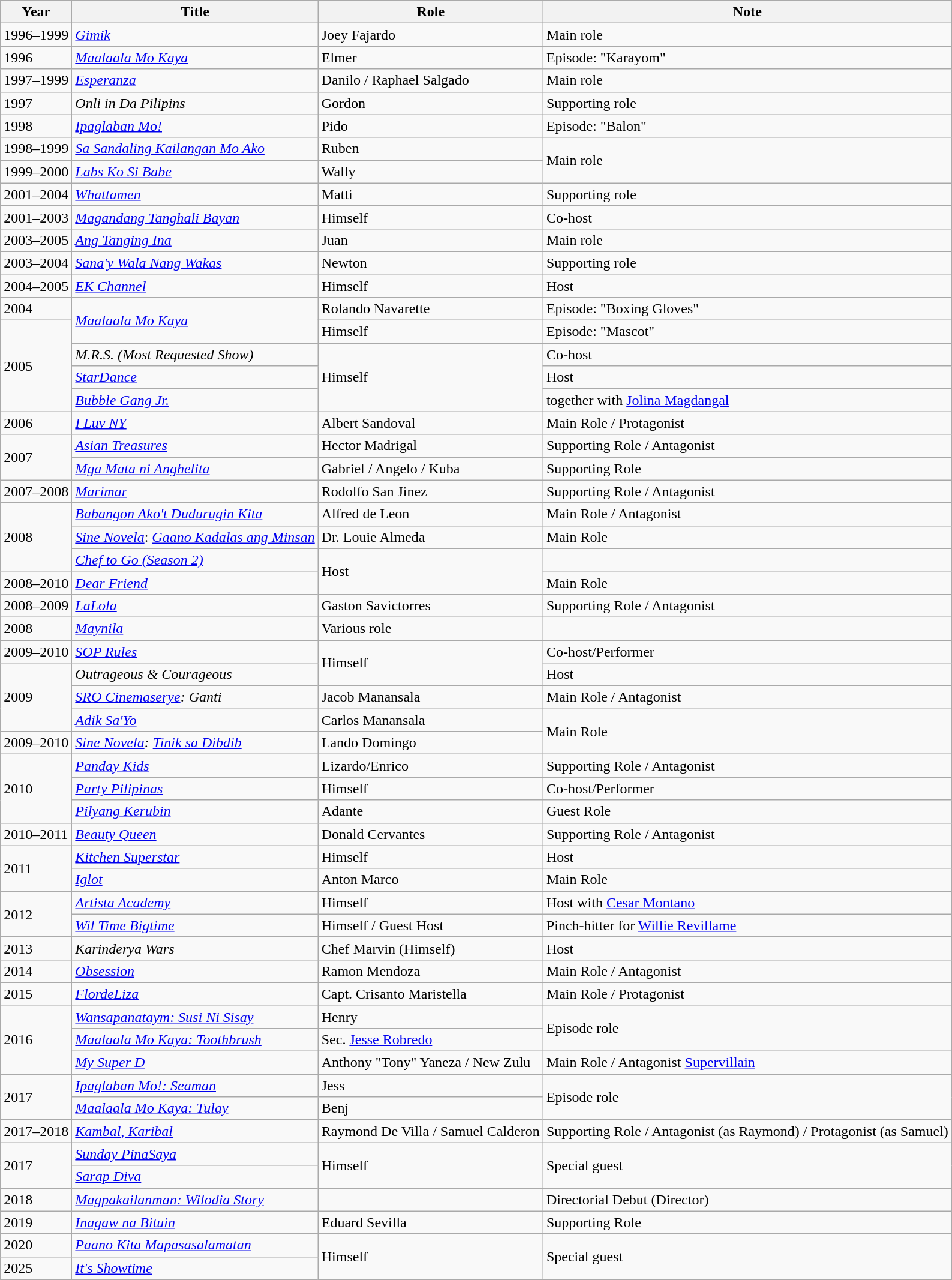<table class="wikitable">
<tr>
<th>Year</th>
<th>Title</th>
<th>Role</th>
<th>Note</th>
</tr>
<tr>
<td>1996–1999</td>
<td><em><a href='#'>Gimik</a></em></td>
<td>Joey Fajardo</td>
<td>Main role</td>
</tr>
<tr>
<td>1996</td>
<td><em><a href='#'>Maalaala Mo Kaya</a></em></td>
<td>Elmer</td>
<td>Episode: "Karayom"</td>
</tr>
<tr>
<td>1997–1999</td>
<td><em><a href='#'>Esperanza</a></em></td>
<td>Danilo / Raphael Salgado</td>
<td>Main role</td>
</tr>
<tr>
<td>1997</td>
<td><em>Onli in Da Pilipins</em></td>
<td>Gordon</td>
<td>Supporting role</td>
</tr>
<tr>
<td>1998</td>
<td><em><a href='#'>Ipaglaban Mo!</a></em></td>
<td>Pido</td>
<td>Episode: "Balon"</td>
</tr>
<tr>
<td>1998–1999</td>
<td><em><a href='#'>Sa Sandaling Kailangan Mo Ako</a></em></td>
<td>Ruben</td>
<td rowspan="2">Main role</td>
</tr>
<tr>
<td>1999–2000</td>
<td><em><a href='#'>Labs Ko Si Babe</a></em></td>
<td>Wally</td>
</tr>
<tr>
<td>2001–2004</td>
<td><em><a href='#'>Whattamen</a></em></td>
<td>Matti</td>
<td>Supporting role</td>
</tr>
<tr>
<td>2001–2003</td>
<td><em><a href='#'>Magandang Tanghali Bayan</a></em></td>
<td>Himself</td>
<td>Co-host</td>
</tr>
<tr>
<td>2003–2005</td>
<td><em><a href='#'>Ang Tanging Ina</a></em></td>
<td>Juan</td>
<td>Main role</td>
</tr>
<tr>
<td>2003–2004</td>
<td><em><a href='#'>Sana'y Wala Nang Wakas</a></em></td>
<td>Newton</td>
<td>Supporting role</td>
</tr>
<tr>
<td>2004–2005</td>
<td><em><a href='#'>EK Channel</a></em></td>
<td>Himself</td>
<td>Host</td>
</tr>
<tr>
<td>2004</td>
<td rowspan="2"><em><a href='#'>Maalaala Mo Kaya</a></em></td>
<td>Rolando Navarette</td>
<td>Episode: "Boxing Gloves"</td>
</tr>
<tr>
<td rowspan="4">2005</td>
<td>Himself</td>
<td>Episode: "Mascot"</td>
</tr>
<tr>
<td><em>M.R.S. (Most Requested Show)</em></td>
<td rowspan="3">Himself</td>
<td>Co-host</td>
</tr>
<tr>
<td><em><a href='#'>StarDance</a></em></td>
<td>Host</td>
</tr>
<tr>
<td><em><a href='#'>Bubble Gang Jr.</a></em></td>
<td>together with <a href='#'>Jolina Magdangal</a></td>
</tr>
<tr>
<td>2006</td>
<td><em><a href='#'>I Luv NY</a></em></td>
<td>Albert Sandoval</td>
<td>Main Role / Protagonist</td>
</tr>
<tr>
<td rowspan=2>2007</td>
<td><em><a href='#'>Asian Treasures</a></em></td>
<td>Hector Madrigal</td>
<td>Supporting Role / Antagonist</td>
</tr>
<tr>
<td><em><a href='#'>Mga Mata ni Anghelita</a></em></td>
<td>Gabriel / Angelo / Kuba</td>
<td>Supporting Role</td>
</tr>
<tr>
<td>2007–2008</td>
<td><em><a href='#'>Marimar</a></em></td>
<td>Rodolfo San Jinez</td>
<td>Supporting Role / Antagonist</td>
</tr>
<tr>
<td rowspan=3>2008</td>
<td><em><a href='#'>Babangon Ako't Dudurugin Kita</a></em></td>
<td>Alfred de Leon</td>
<td>Main Role / Antagonist</td>
</tr>
<tr>
<td><em><a href='#'>Sine Novela</a></em>: <em><a href='#'>Gaano Kadalas ang Minsan</a></em></td>
<td>Dr. Louie Almeda</td>
<td>Main Role</td>
</tr>
<tr>
<td><em><a href='#'>Chef to Go (Season 2)</a></em></td>
<td rowspan="2">Host</td>
<td></td>
</tr>
<tr>
<td>2008–2010</td>
<td><em><a href='#'>Dear Friend</a></em></td>
<td>Main Role</td>
</tr>
<tr>
<td>2008–2009</td>
<td><em><a href='#'>LaLola</a></em></td>
<td>Gaston Savictorres</td>
<td>Supporting Role / Antagonist</td>
</tr>
<tr>
<td>2008</td>
<td><em><a href='#'>Maynila</a></em></td>
<td>Various role</td>
<td></td>
</tr>
<tr>
<td>2009–2010</td>
<td><em><a href='#'>SOP Rules</a></em></td>
<td rowspan="2">Himself</td>
<td>Co-host/Performer</td>
</tr>
<tr>
<td rowspan=3>2009</td>
<td><em>Outrageous & Courageous</em></td>
<td>Host</td>
</tr>
<tr>
<td><em><a href='#'>SRO Cinemaserye</a>: Ganti</em></td>
<td>Jacob Manansala</td>
<td>Main Role / Antagonist</td>
</tr>
<tr>
<td><em><a href='#'>Adik Sa'Yo</a></em></td>
<td>Carlos Manansala</td>
<td rowspan="2">Main Role</td>
</tr>
<tr>
<td>2009–2010</td>
<td><em><a href='#'>Sine Novela</a>: <a href='#'>Tinik sa Dibdib</a></em></td>
<td>Lando Domingo</td>
</tr>
<tr>
<td rowspan=3>2010</td>
<td><em><a href='#'>Panday Kids</a></em></td>
<td>Lizardo/Enrico</td>
<td>Supporting Role / Antagonist</td>
</tr>
<tr>
<td><em><a href='#'>Party Pilipinas</a></em></td>
<td>Himself</td>
<td>Co-host/Performer</td>
</tr>
<tr>
<td><em><a href='#'>Pilyang Kerubin</a></em></td>
<td>Adante</td>
<td>Guest Role</td>
</tr>
<tr>
<td>2010–2011</td>
<td><em><a href='#'>Beauty Queen</a></em></td>
<td>Donald Cervantes</td>
<td>Supporting Role / Antagonist</td>
</tr>
<tr>
<td rowspan=2>2011</td>
<td><em><a href='#'>Kitchen Superstar</a></em></td>
<td>Himself</td>
<td>Host</td>
</tr>
<tr>
<td><em><a href='#'>Iglot</a></em></td>
<td>Anton Marco</td>
<td>Main Role</td>
</tr>
<tr>
<td rowspan=2>2012</td>
<td><em><a href='#'>Artista Academy</a></em></td>
<td>Himself</td>
<td>Host with <a href='#'>Cesar Montano</a></td>
</tr>
<tr>
<td><em><a href='#'>Wil Time Bigtime</a></em></td>
<td>Himself / Guest Host</td>
<td>Pinch-hitter for <a href='#'>Willie Revillame</a></td>
</tr>
<tr>
<td>2013</td>
<td><em>Karinderya Wars</em></td>
<td>Chef Marvin (Himself)</td>
<td>Host</td>
</tr>
<tr>
<td>2014</td>
<td><em><a href='#'>Obsession</a></em></td>
<td>Ramon Mendoza</td>
<td>Main Role / Antagonist</td>
</tr>
<tr>
<td>2015</td>
<td><em><a href='#'>FlordeLiza</a></em></td>
<td>Capt. Crisanto Maristella</td>
<td>Main Role / Protagonist</td>
</tr>
<tr>
<td rowspan=3>2016</td>
<td><em><a href='#'>Wansapanataym: Susi Ni Sisay</a></em></td>
<td>Henry</td>
<td rowspan=2>Episode role</td>
</tr>
<tr>
<td><em><a href='#'>Maalaala Mo Kaya: Toothbrush</a></em></td>
<td>Sec. <a href='#'>Jesse Robredo</a></td>
</tr>
<tr>
<td><em><a href='#'>My Super D</a></em></td>
<td>Anthony "Tony" Yaneza / New Zulu</td>
<td>Main Role / Antagonist <a href='#'>Supervillain</a></td>
</tr>
<tr>
<td rowspan=2>2017</td>
<td><em><a href='#'>Ipaglaban Mo!: Seaman</a></em></td>
<td>Jess</td>
<td rowspan=2>Episode role</td>
</tr>
<tr>
<td><em><a href='#'>Maalaala Mo Kaya: Tulay</a></em></td>
<td>Benj</td>
</tr>
<tr>
<td>2017–2018</td>
<td><em><a href='#'>Kambal, Karibal</a></em></td>
<td>Raymond De Villa / Samuel Calderon</td>
<td>Supporting Role / Antagonist (as Raymond) / Protagonist (as Samuel)</td>
</tr>
<tr>
<td rowspan=2>2017</td>
<td><em><a href='#'>Sunday PinaSaya</a></em></td>
<td rowspan="2">Himself</td>
<td rowspan="2">Special guest</td>
</tr>
<tr>
<td><em><a href='#'>Sarap Diva</a></em></td>
</tr>
<tr>
<td>2018</td>
<td><em><a href='#'>Magpakailanman: Wilodia Story</a></em></td>
<td></td>
<td>Directorial Debut (Director)</td>
</tr>
<tr>
<td>2019</td>
<td><em><a href='#'>Inagaw na Bituin</a></em></td>
<td>Eduard Sevilla</td>
<td>Supporting Role</td>
</tr>
<tr>
<td>2020</td>
<td><em><a href='#'>Paano Kita Mapasasalamatan</a></em></td>
<td rowspan="2">Himself</td>
<td rowspan="2">Special guest</td>
</tr>
<tr>
<td>2025</td>
<td><em><a href='#'>It's Showtime</a></em></td>
</tr>
</table>
